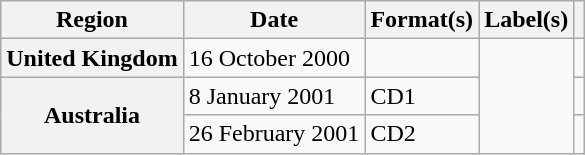<table class="wikitable plainrowheaders">
<tr>
<th scope="col">Region</th>
<th scope="col">Date</th>
<th scope="col">Format(s)</th>
<th scope="col">Label(s)</th>
<th scope="col"></th>
</tr>
<tr>
<th scope="row">United Kingdom</th>
<td>16 October 2000</td>
<td></td>
<td rowspan="3"></td>
<td align="center"></td>
</tr>
<tr>
<th scope="row" rowspan="2">Australia</th>
<td>8 January 2001</td>
<td>CD1</td>
<td align="center"></td>
</tr>
<tr>
<td>26 February 2001</td>
<td>CD2</td>
<td align="center"></td>
</tr>
</table>
